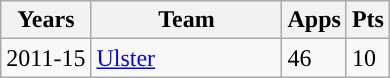<table class="wikitable" style="text-align:left;">
<tr>
<th>Years</th>
<th width=120px>Team</th>
<th>Apps</th>
<th>Pts</th>
</tr>
<tr>
<td>2011-15</td>
<td><a href='#'>Ulster</a></td>
<td>46</td>
<td>10</td>
</tr>
</table>
